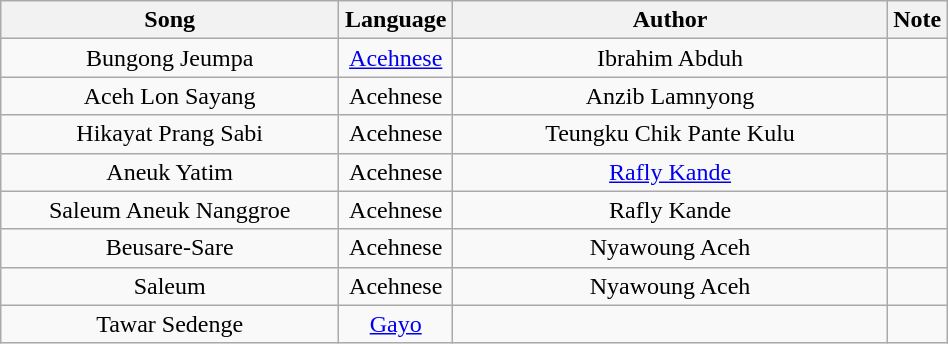<table class="wikitable" style="width:50%;text-align:center">
<tr>
<th style="width:35%">Song</th>
<th style="width:10%">Language</th>
<th style="width:45%">Author</th>
<th style="width:5%">Note</th>
</tr>
<tr>
<td>Bungong Jeumpa</td>
<td><a href='#'>Acehnese</a></td>
<td>Ibrahim Abduh</td>
<td></td>
</tr>
<tr>
<td>Aceh Lon Sayang</td>
<td>Acehnese</td>
<td>Anzib Lamnyong</td>
<td></td>
</tr>
<tr>
<td>Hikayat Prang Sabi</td>
<td>Acehnese</td>
<td>Teungku Chik Pante Kulu</td>
<td></td>
</tr>
<tr>
<td>Aneuk Yatim</td>
<td>Acehnese</td>
<td><a href='#'>Rafly Kande</a></td>
<td></td>
</tr>
<tr>
<td>Saleum Aneuk Nanggroe</td>
<td>Acehnese</td>
<td>Rafly Kande</td>
<td></td>
</tr>
<tr>
<td>Beusare-Sare</td>
<td>Acehnese</td>
<td>Nyawoung Aceh</td>
<td></td>
</tr>
<tr>
<td>Saleum</td>
<td>Acehnese</td>
<td>Nyawoung Aceh</td>
<td></td>
</tr>
<tr>
<td>Tawar Sedenge</td>
<td><a href='#'>Gayo</a></td>
<td></td>
<td></td>
</tr>
</table>
